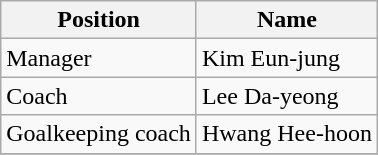<table class="wikitable">
<tr>
<th>Position</th>
<th>Name</th>
</tr>
<tr>
<td>Manager</td>
<td> Kim Eun-jung</td>
</tr>
<tr>
<td>Coach</td>
<td> Lee Da-yeong</td>
</tr>
<tr>
<td>Goalkeeping coach</td>
<td> Hwang Hee-hoon</td>
</tr>
<tr>
</tr>
</table>
